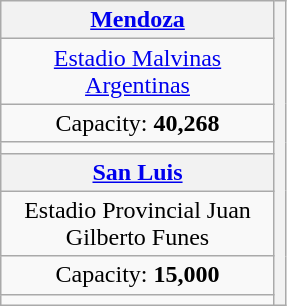<table class=wikitable style="text-align:center">
<tr>
<th width=175><a href='#'>Mendoza</a></th>
<th rowspan=8><br></th>
</tr>
<tr>
<td><a href='#'>Estadio Malvinas Argentinas</a></td>
</tr>
<tr>
<td>Capacity: <strong>40,268</strong></td>
</tr>
<tr>
<td></td>
</tr>
<tr>
<th><a href='#'>San Luis</a></th>
</tr>
<tr>
<td>Estadio Provincial Juan Gilberto Funes</td>
</tr>
<tr>
<td>Capacity: <strong>15,000</strong></td>
</tr>
<tr>
<td></td>
</tr>
</table>
